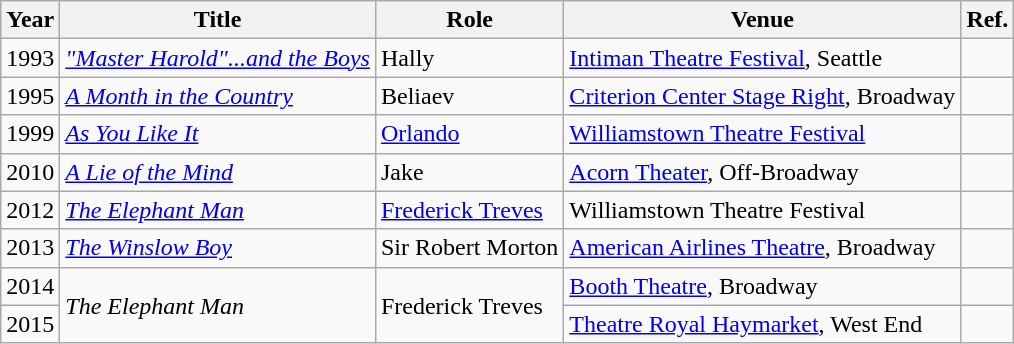<table class="wikitable sortable">
<tr>
<th>Year</th>
<th>Title</th>
<th>Role</th>
<th>Venue</th>
<th class=unsortable>Ref.</th>
</tr>
<tr>
<td>1993</td>
<td><em><a href='#'>"Master Harold"...and the Boys</a></em></td>
<td>Hally</td>
<td><a href='#'>Intiman Theatre Festival</a>, Seattle</td>
<td></td>
</tr>
<tr>
<td>1995</td>
<td><em><a href='#'>A Month in the Country</a></em></td>
<td>Beliaev</td>
<td><a href='#'>Criterion Center Stage Right</a>, Broadway</td>
<td></td>
</tr>
<tr>
<td>1999</td>
<td><em><a href='#'>As You Like It</a></em></td>
<td><a href='#'>Orlando</a></td>
<td><a href='#'>Williamstown Theatre Festival</a></td>
<td></td>
</tr>
<tr>
<td>2010</td>
<td><em><a href='#'>A Lie of the Mind</a></em></td>
<td>Jake</td>
<td><a href='#'>Acorn Theater</a>, Off-Broadway</td>
<td></td>
</tr>
<tr>
<td>2012</td>
<td><em><a href='#'>The Elephant Man</a></em></td>
<td><a href='#'>Frederick Treves</a></td>
<td>Williamstown Theatre Festival</td>
<td></td>
</tr>
<tr>
<td>2013</td>
<td><em><a href='#'>The Winslow Boy</a></em></td>
<td>Sir Robert Morton</td>
<td><a href='#'>American Airlines Theatre</a>, Broadway</td>
<td></td>
</tr>
<tr>
<td>2014</td>
<td rowspan="2"><em>The Elephant Man</em></td>
<td rowspan="2">Frederick Treves</td>
<td><a href='#'>Booth Theatre</a>, Broadway</td>
<td></td>
</tr>
<tr>
<td>2015</td>
<td><a href='#'>Theatre Royal Haymarket</a>, West End</td>
<td></td>
</tr>
</table>
